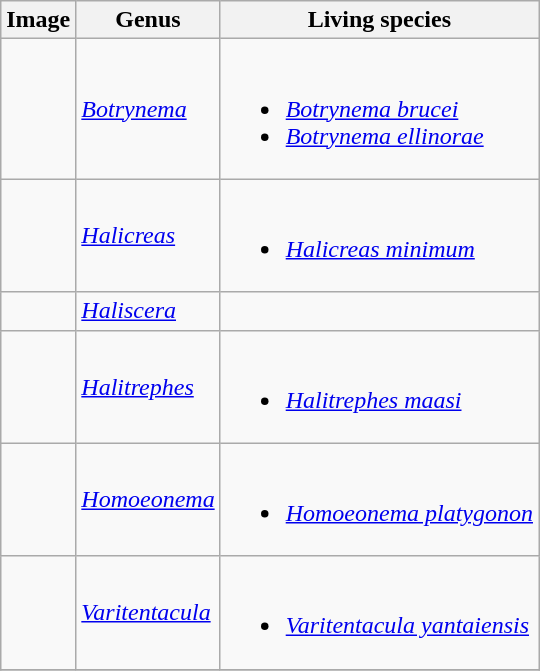<table class="wikitable">
<tr>
<th>Image</th>
<th>Genus</th>
<th>Living species</th>
</tr>
<tr>
<td></td>
<td><em><a href='#'>Botrynema</a></em>  </td>
<td><br><ul><li><em><a href='#'>Botrynema brucei</a></em> </li><li><em><a href='#'>Botrynema ellinorae</a></em> </li></ul></td>
</tr>
<tr>
<td></td>
<td><em><a href='#'>Halicreas</a></em> </td>
<td><br><ul><li><em><a href='#'>Halicreas minimum</a></em></li></ul></td>
</tr>
<tr>
<td></td>
<td><em><a href='#'>Haliscera</a></em> </td>
<td><br></td>
</tr>
<tr>
<td></td>
<td><em><a href='#'>Halitrephes</a></em> </td>
<td><br><ul><li><em><a href='#'>Halitrephes maasi</a></em></li></ul></td>
</tr>
<tr>
<td></td>
<td><em><a href='#'>Homoeonema</a></em> </td>
<td><br><ul><li><em><a href='#'>Homoeonema platygonon</a></em></li></ul></td>
</tr>
<tr>
<td></td>
<td><em><a href='#'>Varitentacula</a></em> </td>
<td><br><ul><li><em><a href='#'>Varitentacula yantaiensis</a></em></li></ul></td>
</tr>
<tr>
</tr>
</table>
